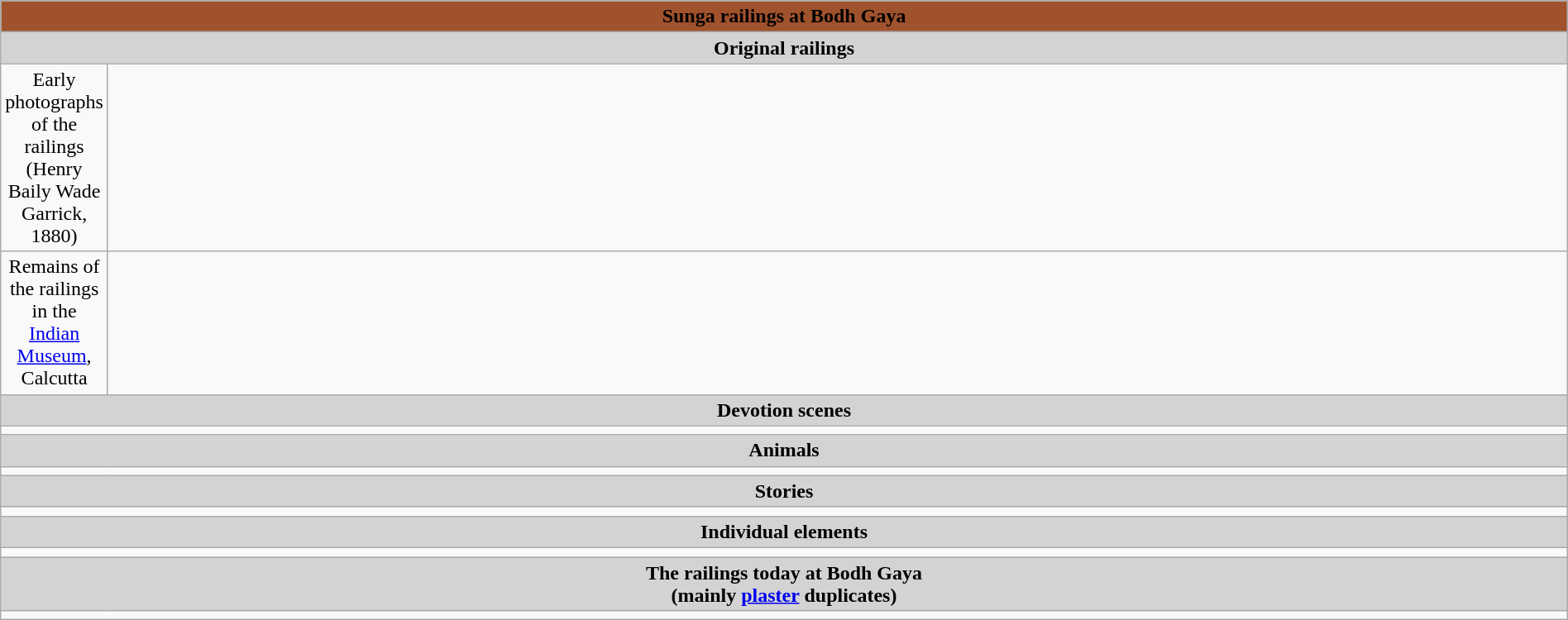<table class="wikitable"  colspan=2 cellpadding="3" style="width: 100%;">
<tr>
<td align="center" colspan=2 style="background:#A0522D;"><strong>Sunga railings at Bodh Gaya</strong></td>
</tr>
<tr>
<td align="center" colspan=2 style="background:#D3D3D3;"><strong>Original railings</strong></td>
</tr>
<tr>
<td align="center" colspan=1 style="width: 0%;">Early photographs of the railings (Henry Baily Wade Garrick, 1880)</td>
<td></td>
</tr>
<tr>
<td align="center" colspan=1 style="width: 1%;">Remains of the railings in the <a href='#'>Indian Museum</a>, Calcutta</td>
<td></td>
</tr>
<tr>
<td align="center" colspan=2 style="background:#D3D3D3;"><strong>Devotion scenes</strong></td>
</tr>
<tr>
<td align="center" colspan=2></td>
</tr>
<tr>
<td align="center" colspan=2 style="background:#D3D3D3;"><strong>Animals</strong></td>
</tr>
<tr>
<td align="center" colspan=2></td>
</tr>
<tr>
<td align="center" colspan=2 style="background:#D3D3D3;"><strong>Stories</strong></td>
</tr>
<tr>
<td align="center" colspan=2></td>
</tr>
<tr>
<td align="center" colspan=2 style="background:#D3D3D3;"><strong>Individual elements</strong></td>
</tr>
<tr>
<td align="center" colspan=2></td>
</tr>
<tr>
<td align="center" colspan=2 style="background:#D3D3D3;"><strong>The railings today at Bodh Gaya<br>(mainly <a href='#'>plaster</a> duplicates)</strong></td>
</tr>
<tr>
<td align="center" colspan=2></td>
</tr>
</table>
